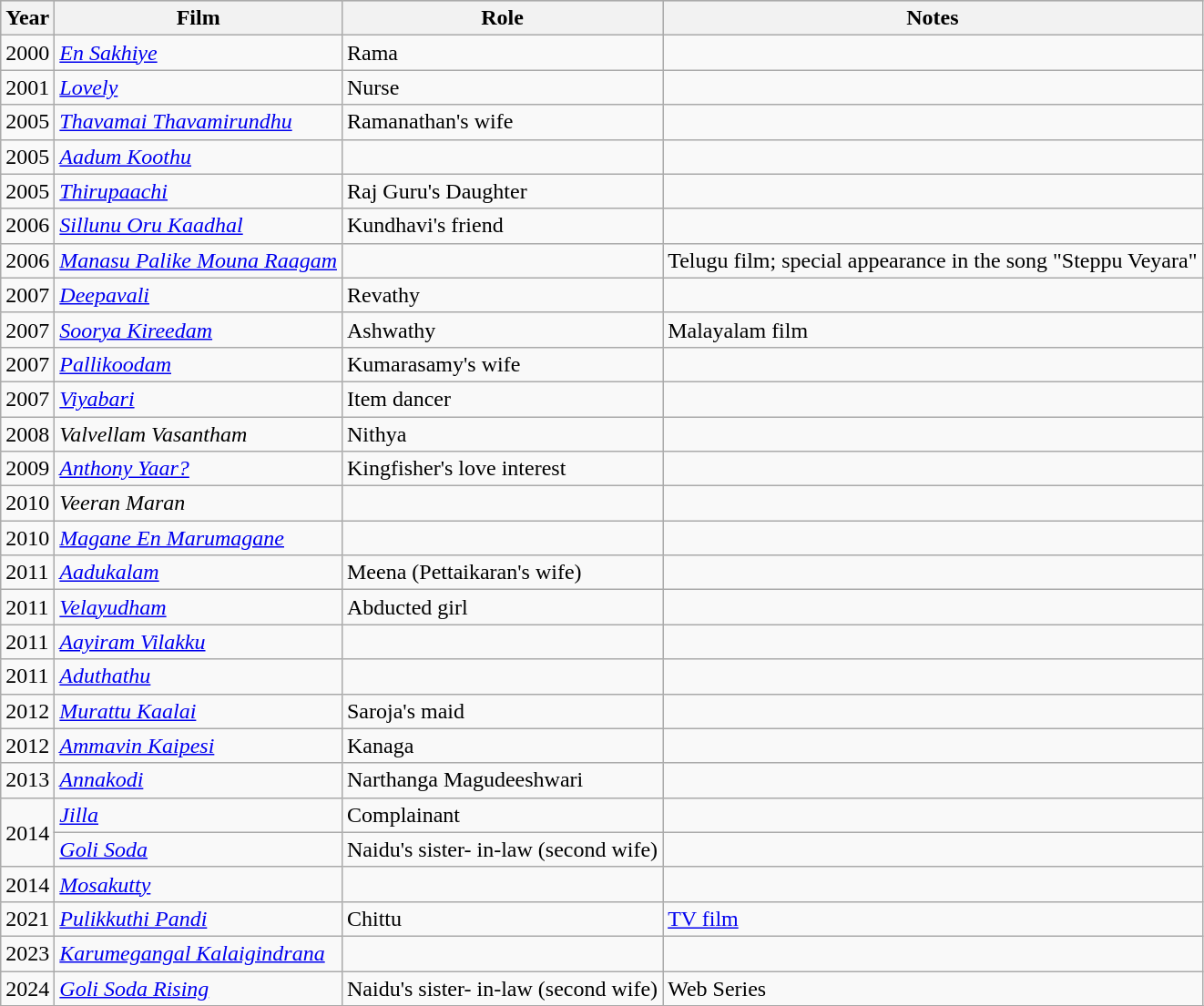<table class="wikitable sortable">
<tr style="background:#ccc; text-align:center;">
<th>Year</th>
<th>Film</th>
<th>Role</th>
<th>Notes</th>
</tr>
<tr>
<td>2000</td>
<td><em><a href='#'>En Sakhiye</a></em></td>
<td>Rama</td>
<td></td>
</tr>
<tr>
<td>2001</td>
<td><em><a href='#'>Lovely</a></em></td>
<td>Nurse</td>
<td></td>
</tr>
<tr>
<td>2005</td>
<td><em><a href='#'>Thavamai Thavamirundhu</a></em></td>
<td>Ramanathan's wife</td>
<td></td>
</tr>
<tr>
<td>2005</td>
<td><em><a href='#'>Aadum Koothu</a></em></td>
<td></td>
<td></td>
</tr>
<tr>
<td>2005</td>
<td><em><a href='#'>Thirupaachi</a></em></td>
<td>Raj Guru's Daughter</td>
<td></td>
</tr>
<tr>
<td>2006</td>
<td><em><a href='#'>Sillunu Oru Kaadhal</a></em></td>
<td>Kundhavi's friend</td>
<td></td>
</tr>
<tr>
<td>2006</td>
<td><em><a href='#'>Manasu Palike Mouna Raagam</a></em></td>
<td></td>
<td>Telugu film; special appearance in the song "Steppu Veyara"</td>
</tr>
<tr>
<td>2007</td>
<td><em><a href='#'>Deepavali</a></em></td>
<td>Revathy</td>
<td></td>
</tr>
<tr>
<td>2007</td>
<td><em><a href='#'>Soorya Kireedam</a></em></td>
<td>Ashwathy</td>
<td>Malayalam film</td>
</tr>
<tr>
<td>2007</td>
<td><em><a href='#'>Pallikoodam</a></em></td>
<td>Kumarasamy's wife</td>
<td></td>
</tr>
<tr>
<td>2007</td>
<td><em><a href='#'>Viyabari</a></em></td>
<td>Item dancer</td>
<td></td>
</tr>
<tr>
<td>2008</td>
<td><em>Valvellam Vasantham</em></td>
<td>Nithya</td>
<td></td>
</tr>
<tr>
<td>2009</td>
<td><em><a href='#'>Anthony Yaar?</a></em></td>
<td>Kingfisher's love interest</td>
<td></td>
</tr>
<tr>
<td>2010</td>
<td><em>Veeran Maran</em></td>
<td></td>
<td></td>
</tr>
<tr>
<td>2010</td>
<td><em><a href='#'>Magane En Marumagane</a></em></td>
<td></td>
<td></td>
</tr>
<tr>
<td>2011</td>
<td><em><a href='#'>Aadukalam</a></em></td>
<td>Meena (Pettaikaran's wife)</td>
<td></td>
</tr>
<tr>
<td>2011</td>
<td><em><a href='#'>Velayudham</a></em></td>
<td>Abducted girl</td>
<td></td>
</tr>
<tr>
<td>2011</td>
<td><em><a href='#'>Aayiram Vilakku</a></em></td>
<td></td>
<td></td>
</tr>
<tr>
<td>2011</td>
<td><em><a href='#'>Aduthathu</a></em></td>
<td></td>
<td></td>
</tr>
<tr>
<td>2012</td>
<td><em><a href='#'>Murattu Kaalai</a></em></td>
<td>Saroja's maid</td>
<td></td>
</tr>
<tr>
<td>2012</td>
<td><em><a href='#'>Ammavin Kaipesi</a></em></td>
<td>Kanaga</td>
<td></td>
</tr>
<tr>
<td>2013</td>
<td><em><a href='#'>Annakodi</a></em></td>
<td>Narthanga Magudeeshwari</td>
<td></td>
</tr>
<tr>
<td rowspan="2">2014</td>
<td><em><a href='#'>Jilla</a></em></td>
<td>Complainant</td>
<td></td>
</tr>
<tr>
<td><em><a href='#'>Goli Soda</a></em></td>
<td>Naidu's sister- in-law (second wife)</td>
<td></td>
</tr>
<tr>
<td>2014</td>
<td><em><a href='#'>Mosakutty</a></em></td>
<td></td>
<td></td>
</tr>
<tr>
<td>2021</td>
<td><em><a href='#'>Pulikkuthi Pandi</a></em></td>
<td>Chittu</td>
<td><a href='#'>TV film</a></td>
</tr>
<tr>
<td>2023</td>
<td><em><a href='#'>Karumegangal Kalaigindrana</a></em></td>
<td></td>
<td></td>
</tr>
<tr>
<td>2024</td>
<td><em><a href='#'>Goli Soda Rising</a></em></td>
<td>Naidu's sister- in-law (second wife)</td>
<td>Web Series</td>
</tr>
<tr>
</tr>
</table>
